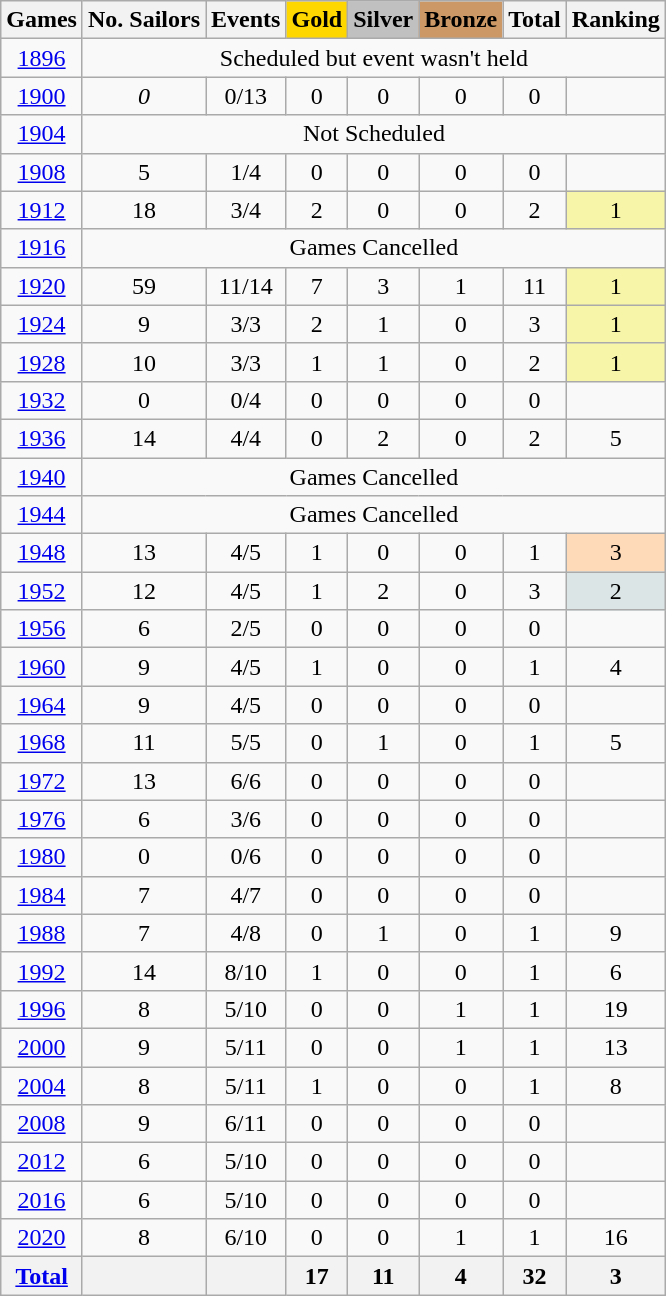<table class="wikitable sortable" style="text-align:center">
<tr>
<th>Games</th>
<th>No. Sailors</th>
<th>Events</th>
<th style="background-color:gold;">Gold</th>
<th style="background-color:silver;">Silver</th>
<th style="background-color:#c96;">Bronze</th>
<th>Total</th>
<th>Ranking</th>
</tr>
<tr>
<td><a href='#'>1896</a></td>
<td colspan=7>Scheduled but event wasn't held</td>
</tr>
<tr>
<td><a href='#'>1900</a></td>
<td><em>0</em></td>
<td>0/13</td>
<td>0</td>
<td>0</td>
<td>0</td>
<td>0</td>
<td></td>
</tr>
<tr>
<td><a href='#'>1904</a></td>
<td colspan=7>Not Scheduled</td>
</tr>
<tr>
<td><a href='#'>1908</a></td>
<td>5</td>
<td>1/4</td>
<td>0</td>
<td>0</td>
<td>0</td>
<td>0</td>
<td></td>
</tr>
<tr>
<td><a href='#'>1912</a></td>
<td>18</td>
<td>3/4</td>
<td>2</td>
<td>0</td>
<td>0</td>
<td>2</td>
<td bgcolor=F7F6A8>1</td>
</tr>
<tr>
<td><a href='#'>1916</a></td>
<td colspan=7>Games Cancelled</td>
</tr>
<tr>
<td><a href='#'>1920</a></td>
<td>59</td>
<td>11/14</td>
<td>7</td>
<td>3</td>
<td>1</td>
<td>11</td>
<td bgcolor=F7F6A8>1</td>
</tr>
<tr>
<td><a href='#'>1924</a></td>
<td>9</td>
<td>3/3</td>
<td>2</td>
<td>1</td>
<td>0</td>
<td>3</td>
<td bgcolor=F7F6A8>1</td>
</tr>
<tr>
<td><a href='#'>1928</a></td>
<td>10</td>
<td>3/3</td>
<td>1</td>
<td>1</td>
<td>0</td>
<td>2</td>
<td bgcolor=F7F6A8>1</td>
</tr>
<tr>
<td><a href='#'>1932</a></td>
<td>0</td>
<td>0/4</td>
<td>0</td>
<td>0</td>
<td>0</td>
<td>0</td>
<td></td>
</tr>
<tr>
<td><a href='#'>1936</a></td>
<td>14</td>
<td>4/4</td>
<td>0</td>
<td>2</td>
<td>0</td>
<td>2</td>
<td>5</td>
</tr>
<tr>
<td><a href='#'>1940</a></td>
<td colspan=7>Games Cancelled</td>
</tr>
<tr>
<td><a href='#'>1944</a></td>
<td colspan=7>Games Cancelled</td>
</tr>
<tr>
<td><a href='#'>1948</a></td>
<td>13</td>
<td>4/5</td>
<td>1</td>
<td>0</td>
<td>0</td>
<td>1</td>
<td bgcolor=ffdab9>3</td>
</tr>
<tr>
<td><a href='#'>1952</a></td>
<td>12</td>
<td>4/5</td>
<td>1</td>
<td>2</td>
<td>0</td>
<td>3</td>
<td bgcolor=dce5e5>2</td>
</tr>
<tr>
<td><a href='#'>1956</a></td>
<td>6</td>
<td>2/5</td>
<td>0</td>
<td>0</td>
<td>0</td>
<td>0</td>
<td></td>
</tr>
<tr>
<td><a href='#'>1960</a></td>
<td>9</td>
<td>4/5</td>
<td>1</td>
<td>0</td>
<td>0</td>
<td>1</td>
<td>4</td>
</tr>
<tr>
<td><a href='#'>1964</a></td>
<td>9</td>
<td>4/5</td>
<td>0</td>
<td>0</td>
<td>0</td>
<td>0</td>
<td></td>
</tr>
<tr>
<td><a href='#'>1968</a></td>
<td>11</td>
<td>5/5</td>
<td>0</td>
<td>1</td>
<td>0</td>
<td>1</td>
<td>5</td>
</tr>
<tr>
<td><a href='#'>1972</a></td>
<td>13</td>
<td>6/6</td>
<td>0</td>
<td>0</td>
<td>0</td>
<td>0</td>
<td></td>
</tr>
<tr>
<td><a href='#'>1976</a></td>
<td>6</td>
<td>3/6</td>
<td>0</td>
<td>0</td>
<td>0</td>
<td>0</td>
<td></td>
</tr>
<tr>
<td><a href='#'>1980</a></td>
<td>0</td>
<td>0/6</td>
<td>0</td>
<td>0</td>
<td>0</td>
<td>0</td>
<td></td>
</tr>
<tr>
<td><a href='#'>1984</a></td>
<td>7</td>
<td>4/7</td>
<td>0</td>
<td>0</td>
<td>0</td>
<td>0</td>
<td></td>
</tr>
<tr>
<td><a href='#'>1988</a></td>
<td>7</td>
<td>4/8</td>
<td>0</td>
<td>1</td>
<td>0</td>
<td>1</td>
<td>9</td>
</tr>
<tr>
<td><a href='#'>1992</a></td>
<td>14</td>
<td>8/10</td>
<td>1</td>
<td>0</td>
<td>0</td>
<td>1</td>
<td>6</td>
</tr>
<tr>
<td><a href='#'>1996</a></td>
<td>8</td>
<td>5/10</td>
<td>0</td>
<td>0</td>
<td>1</td>
<td>1</td>
<td>19</td>
</tr>
<tr>
<td><a href='#'>2000</a></td>
<td>9</td>
<td>5/11</td>
<td>0</td>
<td>0</td>
<td>1</td>
<td>1</td>
<td>13</td>
</tr>
<tr>
<td><a href='#'>2004</a></td>
<td>8</td>
<td>5/11</td>
<td>1</td>
<td>0</td>
<td>0</td>
<td>1</td>
<td>8</td>
</tr>
<tr>
<td><a href='#'>2008</a></td>
<td>9</td>
<td>6/11</td>
<td>0</td>
<td>0</td>
<td>0</td>
<td>0</td>
<td></td>
</tr>
<tr>
<td><a href='#'>2012</a></td>
<td>6</td>
<td>5/10</td>
<td>0</td>
<td>0</td>
<td>0</td>
<td>0</td>
<td></td>
</tr>
<tr>
<td><a href='#'>2016</a></td>
<td>6</td>
<td>5/10</td>
<td>0</td>
<td>0</td>
<td>0</td>
<td>0</td>
<td></td>
</tr>
<tr>
<td><a href='#'>2020</a></td>
<td>8</td>
<td>6/10</td>
<td>0</td>
<td>0</td>
<td>1</td>
<td>1</td>
<td>16</td>
</tr>
<tr>
<th><a href='#'>Total</a></th>
<th></th>
<th></th>
<th>17</th>
<th>11</th>
<th>4</th>
<th>32</th>
<th bgcolor=ffdab9>3</th>
</tr>
</table>
